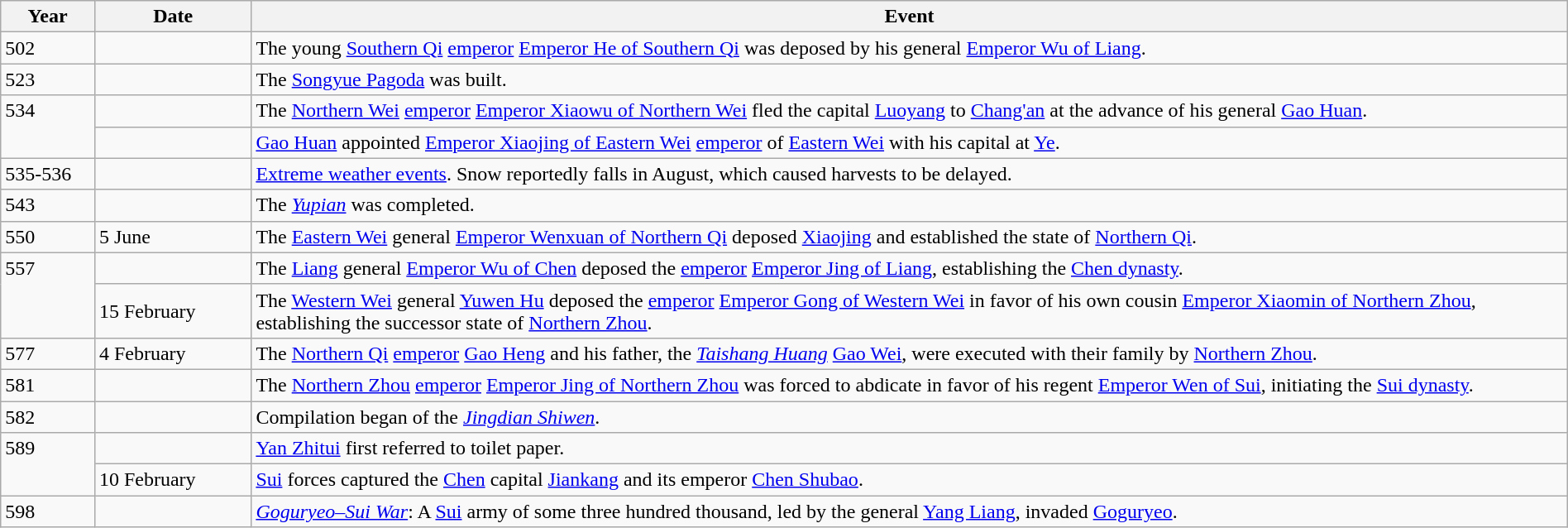<table class="wikitable" width="100%">
<tr>
<th style="width:6%">Year</th>
<th style="width:10%">Date</th>
<th>Event</th>
</tr>
<tr>
<td>502</td>
<td></td>
<td>The young <a href='#'>Southern Qi</a> <a href='#'>emperor</a> <a href='#'>Emperor He of Southern Qi</a> was deposed by his general <a href='#'>Emperor Wu of Liang</a>.</td>
</tr>
<tr>
<td>523</td>
<td></td>
<td>The <a href='#'>Songyue Pagoda</a> was built.</td>
</tr>
<tr>
<td rowspan="2" valign="top">534</td>
<td></td>
<td>The <a href='#'>Northern Wei</a> <a href='#'>emperor</a> <a href='#'>Emperor Xiaowu of Northern Wei</a> fled the capital <a href='#'>Luoyang</a> to <a href='#'>Chang'an</a> at the advance of his general <a href='#'>Gao Huan</a>.</td>
</tr>
<tr>
<td></td>
<td><a href='#'>Gao Huan</a> appointed <a href='#'>Emperor Xiaojing of Eastern Wei</a> <a href='#'>emperor</a> of <a href='#'>Eastern Wei</a> with his capital at <a href='#'>Ye</a>.</td>
</tr>
<tr>
<td>535-536</td>
<td></td>
<td><a href='#'>Extreme weather events</a>. Snow reportedly falls in August, which caused harvests to be delayed.</td>
</tr>
<tr>
<td>543</td>
<td></td>
<td>The <em><a href='#'>Yupian</a></em> was completed.</td>
</tr>
<tr>
<td>550</td>
<td>5 June</td>
<td>The <a href='#'>Eastern Wei</a> general <a href='#'>Emperor Wenxuan of Northern Qi</a> deposed <a href='#'>Xiaojing</a> and established the state of <a href='#'>Northern Qi</a>.</td>
</tr>
<tr>
<td rowspan="2" valign="top">557</td>
<td></td>
<td>The <a href='#'>Liang</a> general <a href='#'>Emperor Wu of Chen</a> deposed the <a href='#'>emperor</a> <a href='#'>Emperor Jing of Liang</a>, establishing the <a href='#'>Chen dynasty</a>.</td>
</tr>
<tr>
<td>15 February</td>
<td>The <a href='#'>Western Wei</a> general <a href='#'>Yuwen Hu</a> deposed the <a href='#'>emperor</a> <a href='#'>Emperor Gong of Western Wei</a> in favor of his own cousin <a href='#'>Emperor Xiaomin of Northern Zhou</a>, establishing the successor state of <a href='#'>Northern Zhou</a>.</td>
</tr>
<tr>
<td>577</td>
<td>4 February</td>
<td>The <a href='#'>Northern Qi</a> <a href='#'>emperor</a> <a href='#'>Gao Heng</a> and his father, the <em><a href='#'>Taishang Huang</a></em> <a href='#'>Gao Wei</a>, were executed with their family by <a href='#'>Northern Zhou</a>.</td>
</tr>
<tr>
<td>581</td>
<td></td>
<td>The <a href='#'>Northern Zhou</a> <a href='#'>emperor</a> <a href='#'>Emperor Jing of Northern Zhou</a> was forced to abdicate in favor of his regent <a href='#'>Emperor Wen of Sui</a>, initiating the <a href='#'>Sui dynasty</a>.</td>
</tr>
<tr>
<td>582</td>
<td></td>
<td>Compilation began of the <em><a href='#'>Jingdian Shiwen</a></em>.</td>
</tr>
<tr>
<td rowspan="2" valign="top">589</td>
<td></td>
<td><a href='#'>Yan Zhitui</a> first referred to toilet paper.</td>
</tr>
<tr>
<td>10 February</td>
<td><a href='#'>Sui</a> forces captured the <a href='#'>Chen</a> capital <a href='#'>Jiankang</a> and its emperor <a href='#'>Chen Shubao</a>.</td>
</tr>
<tr>
<td>598</td>
<td></td>
<td><em><a href='#'>Goguryeo–Sui War</a></em>: A <a href='#'>Sui</a> army of some three hundred thousand, led by the general <a href='#'>Yang Liang</a>, invaded <a href='#'>Goguryeo</a>.</td>
</tr>
</table>
